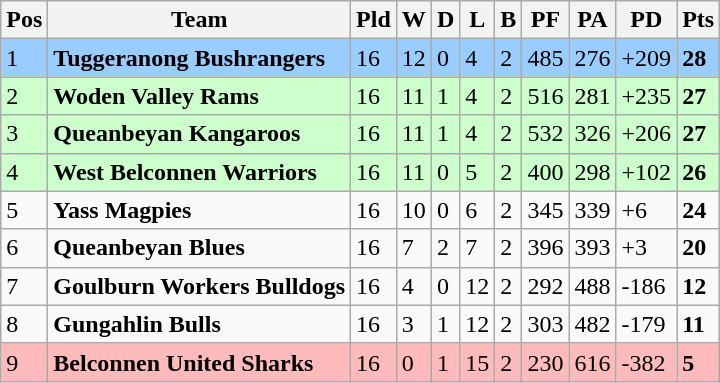<table class="wikitable">
<tr>
<th>Pos</th>
<th>Team</th>
<th>Pld</th>
<th>W</th>
<th>D</th>
<th>L</th>
<th>B</th>
<th>PF</th>
<th>PA</th>
<th>PD</th>
<th>Pts</th>
</tr>
<tr>
<td style="background:#99ccff;">1</td>
<td style="background:#99ccff;"><strong> Tuggeranong Bushrangers</strong></td>
<td style="background:#99ccff;">16</td>
<td style="background:#99ccff;">12</td>
<td style="background:#99ccff;">0</td>
<td style="background:#99ccff;">4</td>
<td style="background:#99ccff;">2</td>
<td style="background:#99ccff;">485</td>
<td style="background:#99ccff;">276</td>
<td style="background:#99ccff;">+209</td>
<td style="background:#99ccff;"><strong>28</strong></td>
</tr>
<tr>
<td style="background:#ccffcc;">2</td>
<td style="background:#ccffcc;"> <strong>Woden Valley Rams</strong></td>
<td style="background:#ccffcc;">16</td>
<td style="background:#ccffcc;">11</td>
<td style="background:#ccffcc;">1</td>
<td style="background:#ccffcc;">4</td>
<td style="background:#ccffcc;">2</td>
<td style="background:#ccffcc;">516</td>
<td style="background:#ccffcc;">281</td>
<td style="background:#ccffcc;">+235</td>
<td style="background:#ccffcc;"><strong>27</strong></td>
</tr>
<tr>
<td style="background:#ccffcc;">3</td>
<td style="background:#ccffcc;"> <strong>Queanbeyan Kangaroos</strong></td>
<td style="background:#ccffcc;">16</td>
<td style="background:#ccffcc;">11</td>
<td style="background:#ccffcc;">1</td>
<td style="background:#ccffcc;">4</td>
<td style="background:#ccffcc;">2</td>
<td style="background:#ccffcc;">532</td>
<td style="background:#ccffcc;">326</td>
<td style="background:#ccffcc;">+206</td>
<td style="background:#ccffcc;"><strong>27</strong></td>
</tr>
<tr>
<td style="background:#ccffcc;">4</td>
<td style="background:#ccffcc;"> <strong>West Belconnen Warriors</strong></td>
<td style="background:#ccffcc;">16</td>
<td style="background:#ccffcc;">11</td>
<td style="background:#ccffcc;">0</td>
<td style="background:#ccffcc;">5</td>
<td style="background:#ccffcc;">2</td>
<td style="background:#ccffcc;">400</td>
<td style="background:#ccffcc;">298</td>
<td style="background:#ccffcc;">+102</td>
<td style="background:#ccffcc;"><strong>26</strong></td>
</tr>
<tr>
<td>5</td>
<td> <strong>Yass Magpies</strong></td>
<td>16</td>
<td>10</td>
<td>0</td>
<td>6</td>
<td>2</td>
<td>345</td>
<td>339</td>
<td>+6</td>
<td><strong>24</strong></td>
</tr>
<tr>
<td>6</td>
<td> <strong>Queanbeyan Blues</strong></td>
<td>16</td>
<td>7</td>
<td>2</td>
<td>7</td>
<td>2</td>
<td>396</td>
<td>393</td>
<td>+3</td>
<td><strong>20</strong></td>
</tr>
<tr>
<td>7</td>
<td><strong> Goulburn Workers Bulldogs</strong></td>
<td>16</td>
<td>4</td>
<td>0</td>
<td>12</td>
<td>2</td>
<td>292</td>
<td>488</td>
<td>-186</td>
<td><strong>12</strong></td>
</tr>
<tr>
<td>8</td>
<td> <strong>Gungahlin Bulls</strong></td>
<td>16</td>
<td>3</td>
<td>1</td>
<td>12</td>
<td>2</td>
<td>303</td>
<td>482</td>
<td>-179</td>
<td><strong>11</strong></td>
</tr>
<tr>
<td style="background:#ffbbbb;">9</td>
<td style="background:#ffbbbb;"><strong> Belconnen United Sharks</strong></td>
<td style="background:#ffbbbb;">16</td>
<td style="background:#ffbbbb;">0</td>
<td style="background:#ffbbbb;">1</td>
<td style="background:#ffbbbb;">15</td>
<td style="background:#ffbbbb;">2</td>
<td style="background:#ffbbbb;">230</td>
<td style="background:#ffbbbb;">616</td>
<td style="background:#ffbbbb;">-382</td>
<td style="background:#ffbbbb;"><strong>5</strong></td>
</tr>
</table>
